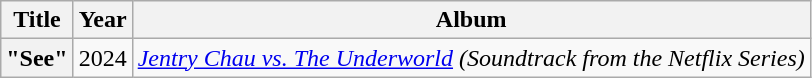<table class="wikitable plainrowheaders" style="text-align:center">
<tr>
<th scope="col">Title</th>
<th scope="col">Year</th>
<th scope="col">Album</th>
</tr>
<tr>
<th scope="row">"See"</th>
<td>2024</td>
<td><em><a href='#'>Jentry Chau vs. The Underworld</a> (Soundtrack from the Netflix Series)</em></td>
</tr>
</table>
